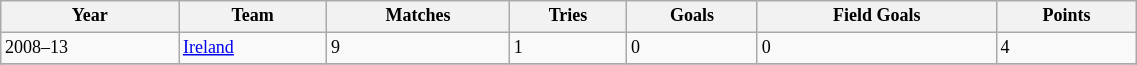<table class="wikitable" style="font-size:75%;" width="60%">
<tr>
<th>Year</th>
<th>Team</th>
<th>Matches</th>
<th>Tries</th>
<th>Goals</th>
<th>Field Goals</th>
<th>Points</th>
</tr>
<tr>
<td>2008–13</td>
<td><a href='#'>Ireland</a></td>
<td>9</td>
<td>1</td>
<td>0</td>
<td>0</td>
<td>4</td>
</tr>
<tr>
</tr>
</table>
